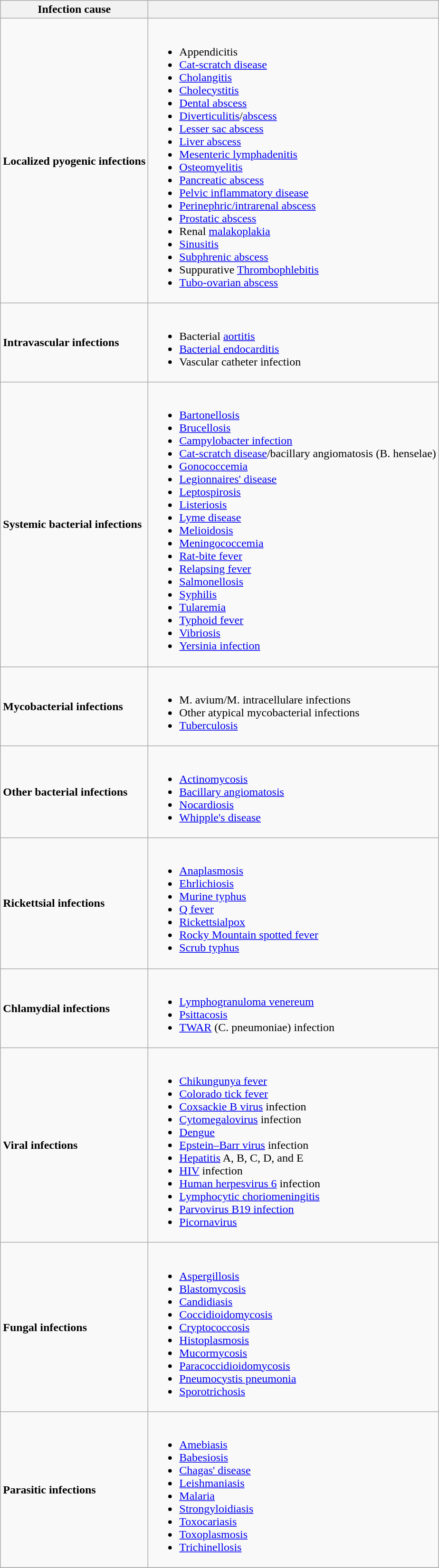<table class="wikitable">
<tr>
<th>Infection cause</th>
<th></th>
</tr>
<tr>
<td><strong>Localized pyogenic infections</strong></td>
<td><br><ul><li>Appendicitis</li><li><a href='#'>Cat-scratch disease</a></li><li><a href='#'>Cholangitis</a></li><li><a href='#'>Cholecystitis</a></li><li><a href='#'>Dental abscess</a></li><li><a href='#'>Diverticulitis</a>/<a href='#'>abscess</a></li><li><a href='#'>Lesser sac abscess</a></li><li><a href='#'>Liver abscess</a></li><li><a href='#'>Mesenteric lymphadenitis</a></li><li><a href='#'>Osteomyelitis</a></li><li><a href='#'>Pancreatic abscess</a></li><li><a href='#'>Pelvic inflammatory disease</a></li><li><a href='#'>Perinephric/intrarenal abscess</a></li><li><a href='#'>Prostatic abscess</a></li><li>Renal <a href='#'>malakoplakia</a></li><li><a href='#'>Sinusitis</a></li><li><a href='#'>Subphrenic abscess</a></li><li>Suppurative <a href='#'>Thrombophlebitis</a></li><li><a href='#'>Tubo-ovarian abscess</a></li></ul></td>
</tr>
<tr>
<td><strong>Intravascular infections</strong></td>
<td><br><ul><li>Bacterial <a href='#'>aortitis</a></li><li><a href='#'>Bacterial endocarditis</a></li><li>Vascular catheter infection</li></ul></td>
</tr>
<tr>
<td><strong>Systemic bacterial infections</strong></td>
<td><br><ul><li><a href='#'>Bartonellosis</a></li><li><a href='#'>Brucellosis</a></li><li><a href='#'>Campylobacter infection</a></li><li><a href='#'>Cat-scratch disease</a>/bacillary angiomatosis (B. henselae)</li><li><a href='#'>Gonococcemia</a></li><li><a href='#'>Legionnaires' disease</a></li><li><a href='#'>Leptospirosis</a></li><li><a href='#'>Listeriosis</a></li><li><a href='#'>Lyme disease</a></li><li><a href='#'>Melioidosis</a></li><li><a href='#'>Meningococcemia</a></li><li><a href='#'>Rat-bite fever</a></li><li><a href='#'>Relapsing fever</a></li><li><a href='#'>Salmonellosis</a></li><li><a href='#'>Syphilis</a></li><li><a href='#'>Tularemia</a></li><li><a href='#'>Typhoid fever</a></li><li><a href='#'>Vibriosis</a></li><li><a href='#'>Yersinia infection</a></li></ul></td>
</tr>
<tr>
<td><strong>Mycobacterial infections</strong></td>
<td><br><ul><li>M. avium/M. intracellulare infections</li><li>Other atypical mycobacterial infections</li><li><a href='#'>Tuberculosis</a></li></ul></td>
</tr>
<tr>
<td><strong>Other bacterial infections</strong></td>
<td><br><ul><li><a href='#'>Actinomycosis</a></li><li><a href='#'>Bacillary angiomatosis</a></li><li><a href='#'>Nocardiosis</a></li><li><a href='#'>Whipple's disease</a></li></ul></td>
</tr>
<tr>
<td><strong>Rickettsial infections</strong></td>
<td><br><ul><li><a href='#'>Anaplasmosis</a></li><li><a href='#'>Ehrlichiosis</a></li><li><a href='#'>Murine typhus</a></li><li><a href='#'>Q fever</a></li><li><a href='#'>Rickettsialpox</a></li><li><a href='#'>Rocky Mountain spotted fever</a></li><li><a href='#'>Scrub typhus</a></li></ul></td>
</tr>
<tr>
<td><strong>Chlamydial infections</strong></td>
<td><br><ul><li><a href='#'>Lymphogranuloma venereum</a></li><li><a href='#'>Psittacosis</a></li><li><a href='#'>TWAR</a> (C. pneumoniae) infection</li></ul></td>
</tr>
<tr>
<td><strong>Viral infections</strong></td>
<td><br><ul><li><a href='#'>Chikungunya fever</a></li><li><a href='#'>Colorado tick fever</a></li><li><a href='#'>Coxsackie B virus</a> infection</li><li><a href='#'>Cytomegalovirus</a> infection</li><li><a href='#'>Dengue</a></li><li><a href='#'>Epstein–Barr virus</a> infection</li><li><a href='#'>Hepatitis</a> A, B, C, D, and E</li><li><a href='#'>HIV</a> infection</li><li><a href='#'>Human herpesvirus 6</a> infection</li><li><a href='#'>Lymphocytic choriomeningitis</a></li><li><a href='#'>Parvovirus B19 infection</a></li><li><a href='#'>Picornavirus</a></li></ul></td>
</tr>
<tr>
<td><strong>Fungal infections</strong></td>
<td><br><ul><li><a href='#'>Aspergillosis</a></li><li><a href='#'>Blastomycosis</a></li><li><a href='#'>Candidiasis</a></li><li><a href='#'>Coccidioidomycosis</a></li><li><a href='#'>Cryptococcosis</a></li><li><a href='#'>Histoplasmosis</a></li><li><a href='#'>Mucormycosis</a></li><li><a href='#'>Paracoccidioidomycosis</a></li><li><a href='#'>Pneumocystis pneumonia</a></li><li><a href='#'>Sporotrichosis</a></li></ul></td>
</tr>
<tr>
<td><strong>Parasitic infections</strong></td>
<td><br><ul><li><a href='#'>Amebiasis</a></li><li><a href='#'>Babesiosis</a></li><li><a href='#'>Chagas' disease</a></li><li><a href='#'>Leishmaniasis</a></li><li><a href='#'>Malaria</a></li><li><a href='#'>Strongyloidiasis</a></li><li><a href='#'>Toxocariasis</a></li><li><a href='#'>Toxoplasmosis</a></li><li><a href='#'>Trichinellosis</a></li></ul></td>
</tr>
<tr>
</tr>
</table>
